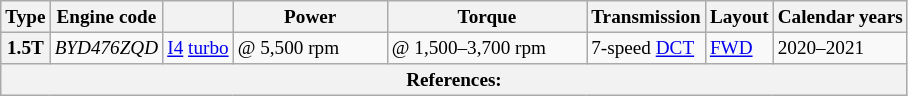<table class="wikitable" style="text-align:left; font-size:80%;">
<tr>
<th>Type</th>
<th>Engine code</th>
<th></th>
<th width="17%">Power</th>
<th width="22%">Torque</th>
<th>Transmission</th>
<th>Layout</th>
<th>Calendar years</th>
</tr>
<tr>
<th>1.5T</th>
<td><em>BYD476ZQD</em></td>
<td> <a href='#'>I4</a> <a href='#'>turbo</a></td>
<td> @ 5,500 rpm</td>
<td> @ 1,500–3,700 rpm</td>
<td>7-speed <a href='#'>DCT</a></td>
<td><a href='#'>FWD</a></td>
<td>2020–2021</td>
</tr>
<tr>
<th colspan="8">References:</th>
</tr>
</table>
